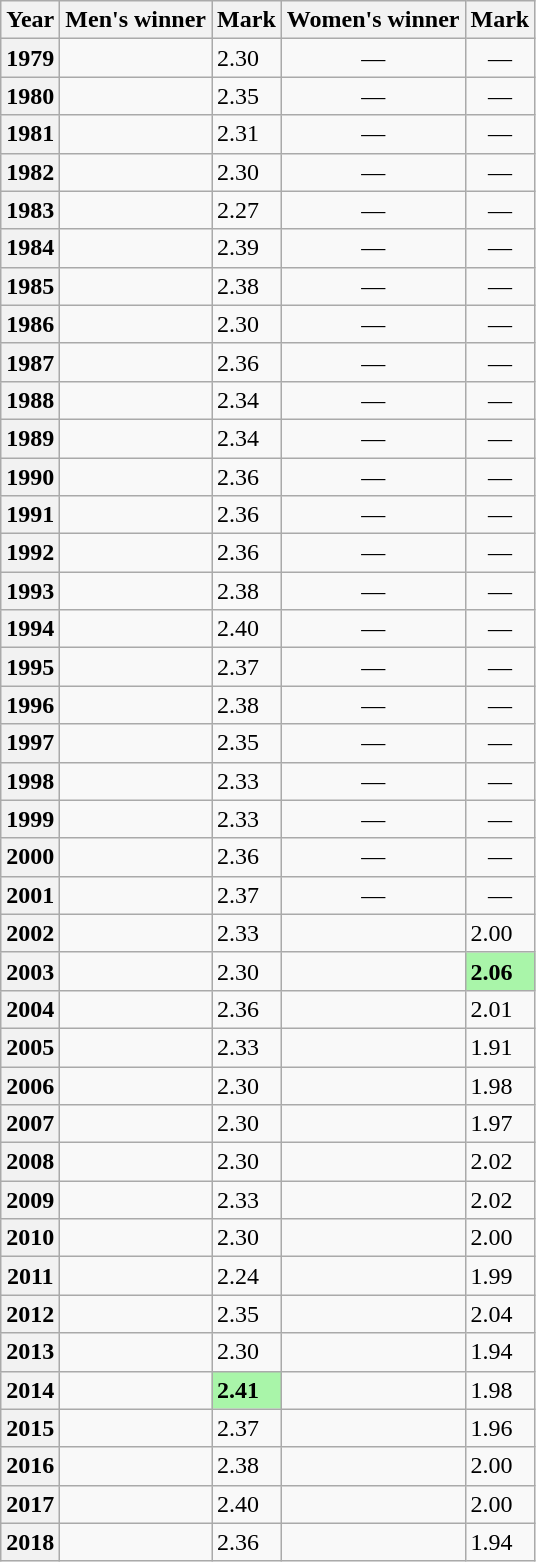<table class="wikitable plainrowheaders sortable">
<tr>
<th scope="col">Year</th>
<th scope="col">Men's winner</th>
<th scope="col">Mark</th>
<th scope="col">Women's winner</th>
<th scope="col">Mark</th>
</tr>
<tr>
<th scope="row">1979</th>
<td></td>
<td>2.30</td>
<td align=center>—</td>
<td align=center>—</td>
</tr>
<tr>
<th scope="row">1980</th>
<td></td>
<td>2.35</td>
<td align=center>—</td>
<td align=center>—</td>
</tr>
<tr>
<th scope="row">1981</th>
<td></td>
<td>2.31</td>
<td align=center>—</td>
<td align=center>—</td>
</tr>
<tr>
<th scope="row">1982</th>
<td></td>
<td>2.30</td>
<td align=center>—</td>
<td align=center>—</td>
</tr>
<tr>
<th scope="row">1983</th>
<td></td>
<td>2.27</td>
<td align=center>—</td>
<td align=center>—</td>
</tr>
<tr>
<th scope="row">1984</th>
<td></td>
<td>2.39</td>
<td align=center>—</td>
<td align=center>—</td>
</tr>
<tr>
<th scope="row">1985</th>
<td></td>
<td>2.38</td>
<td align=center>—</td>
<td align=center>—</td>
</tr>
<tr>
<th scope="row">1986</th>
<td></td>
<td>2.30</td>
<td align=center>—</td>
<td align=center>—</td>
</tr>
<tr>
<th scope="row">1987</th>
<td></td>
<td>2.36</td>
<td align=center>—</td>
<td align=center>—</td>
</tr>
<tr>
<th scope="row">1988</th>
<td></td>
<td>2.34</td>
<td align=center>—</td>
<td align=center>—</td>
</tr>
<tr>
<th scope="row">1989</th>
<td></td>
<td>2.34</td>
<td align=center>—</td>
<td align=center>—</td>
</tr>
<tr>
<th scope="row">1990</th>
<td></td>
<td>2.36</td>
<td align=center>—</td>
<td align=center>—</td>
</tr>
<tr>
<th scope="row">1991</th>
<td></td>
<td>2.36</td>
<td align=center>—</td>
<td align=center>—</td>
</tr>
<tr>
<th scope="row">1992</th>
<td></td>
<td>2.36</td>
<td align=center>—</td>
<td align=center>—</td>
</tr>
<tr>
<th scope="row">1993</th>
<td></td>
<td>2.38</td>
<td align=center>—</td>
<td align=center>—</td>
</tr>
<tr>
<th scope="row">1994</th>
<td></td>
<td>2.40</td>
<td align=center>—</td>
<td align=center>—</td>
</tr>
<tr>
<th scope="row">1995</th>
<td></td>
<td>2.37</td>
<td align=center>—</td>
<td align=center>—</td>
</tr>
<tr>
<th scope="row">1996</th>
<td></td>
<td>2.38</td>
<td align=center>—</td>
<td align=center>—</td>
</tr>
<tr>
<th scope="row">1997</th>
<td></td>
<td>2.35</td>
<td align=center>—</td>
<td align=center>—</td>
</tr>
<tr>
<th scope="row">1998</th>
<td></td>
<td>2.33</td>
<td align=center>—</td>
<td align=center>—</td>
</tr>
<tr>
<th scope="row">1999</th>
<td></td>
<td>2.33</td>
<td align=center>—</td>
<td align=center>—</td>
</tr>
<tr>
<th scope="row">2000</th>
<td></td>
<td>2.36</td>
<td align=center>—</td>
<td align=center>—</td>
</tr>
<tr>
<th scope="row">2001</th>
<td></td>
<td>2.37</td>
<td align=center>—</td>
<td align=center>—</td>
</tr>
<tr>
<th scope="row">2002</th>
<td></td>
<td>2.33</td>
<td></td>
<td>2.00</td>
</tr>
<tr>
<th scope="row">2003</th>
<td></td>
<td>2.30</td>
<td></td>
<td bgcolor=#A9F5A9><strong>2.06</strong></td>
</tr>
<tr>
<th scope="row">2004</th>
<td></td>
<td>2.36</td>
<td></td>
<td>2.01</td>
</tr>
<tr>
<th scope="row">2005</th>
<td></td>
<td>2.33</td>
<td></td>
<td>1.91</td>
</tr>
<tr>
<th scope="row">2006</th>
<td></td>
<td>2.30</td>
<td></td>
<td>1.98</td>
</tr>
<tr>
<th scope="row">2007</th>
<td></td>
<td>2.30</td>
<td></td>
<td>1.97</td>
</tr>
<tr>
<th scope="row">2008</th>
<td><br></td>
<td>2.30</td>
<td></td>
<td>2.02</td>
</tr>
<tr>
<th scope="row">2009</th>
<td></td>
<td>2.33</td>
<td></td>
<td>2.02</td>
</tr>
<tr>
<th scope="row">2010</th>
<td></td>
<td>2.30</td>
<td></td>
<td>2.00</td>
</tr>
<tr>
<th scope="row">2011</th>
<td></td>
<td>2.24</td>
<td></td>
<td>1.99</td>
</tr>
<tr>
<th scope="row">2012</th>
<td></td>
<td>2.35</td>
<td></td>
<td>2.04</td>
</tr>
<tr>
<th scope="row">2013</th>
<td></td>
<td>2.30</td>
<td></td>
<td>1.94</td>
</tr>
<tr>
<th scope="row">2014</th>
<td></td>
<td bgcolor=#A9F5A9><strong>2.41</strong></td>
<td></td>
<td>1.98</td>
</tr>
<tr>
<th scope="row">2015</th>
<td></td>
<td>2.37</td>
<td></td>
<td>1.96</td>
</tr>
<tr>
<th scope="row">2016</th>
<td></td>
<td>2.38</td>
<td></td>
<td>2.00</td>
</tr>
<tr>
<th scope="row">2017</th>
<td></td>
<td>2.40</td>
<td></td>
<td>2.00</td>
</tr>
<tr>
<th scope="row">2018</th>
<td></td>
<td>2.36</td>
<td></td>
<td>1.94</td>
</tr>
</table>
